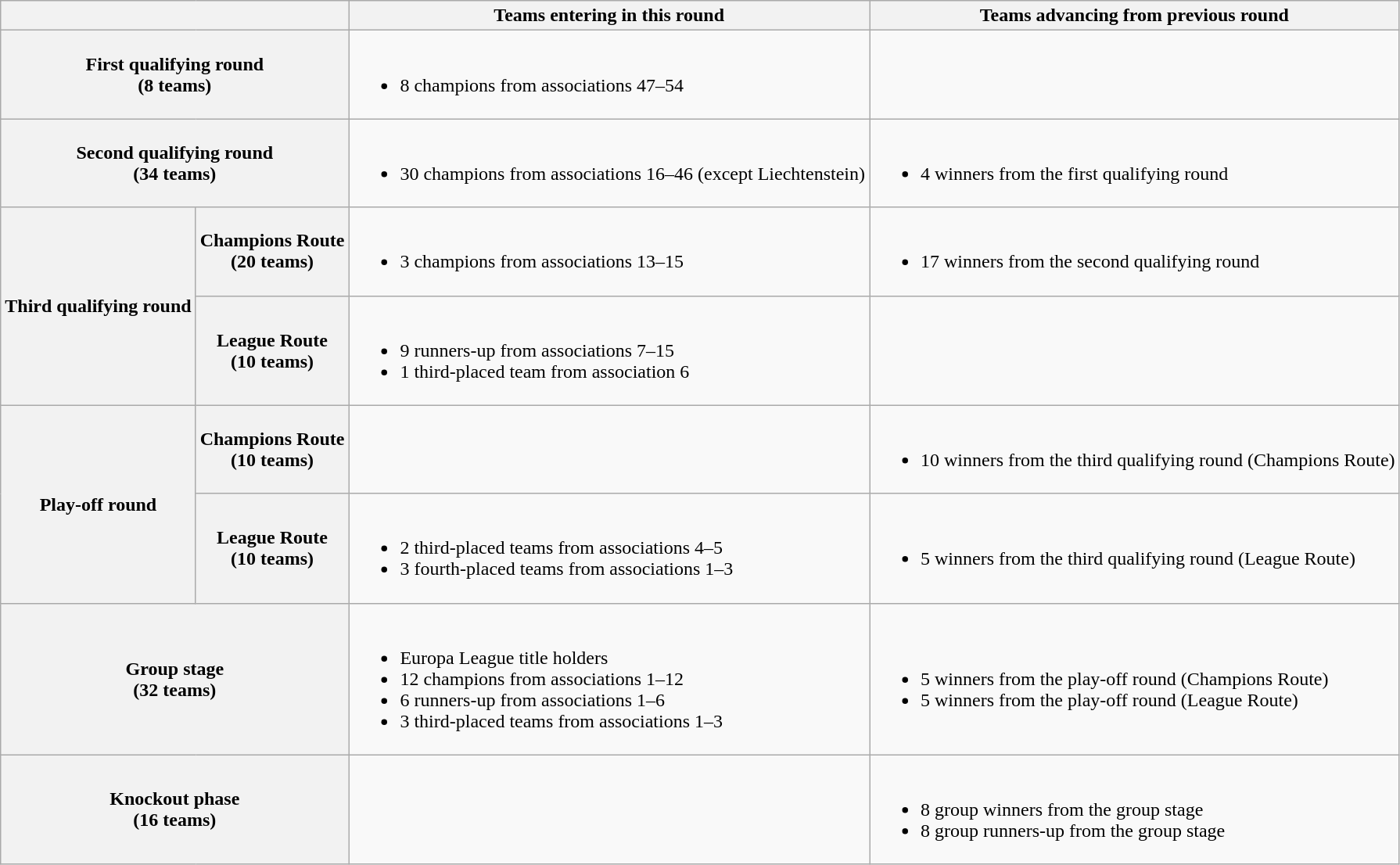<table class="wikitable">
<tr>
<th colspan=2></th>
<th>Teams entering in this round</th>
<th>Teams advancing from previous round</th>
</tr>
<tr>
<th colspan=2>First qualifying round<br>(8 teams)</th>
<td><br><ul><li>8 champions from associations 47–54</li></ul></td>
<td></td>
</tr>
<tr>
<th colspan=2>Second qualifying round<br>(34 teams)</th>
<td><br><ul><li>30 champions from associations 16–46 (except Liechtenstein)</li></ul></td>
<td><br><ul><li>4 winners from the first qualifying round</li></ul></td>
</tr>
<tr>
<th rowspan=2>Third qualifying round</th>
<th>Champions Route<br>(20 teams)</th>
<td><br><ul><li>3 champions from associations 13–15</li></ul></td>
<td><br><ul><li>17 winners from the second qualifying round</li></ul></td>
</tr>
<tr>
<th>League Route<br>(10 teams)</th>
<td><br><ul><li>9 runners-up from associations 7–15</li><li>1 third-placed team from association 6</li></ul></td>
<td></td>
</tr>
<tr>
<th rowspan=2>Play-off round</th>
<th>Champions Route<br>(10 teams)</th>
<td></td>
<td><br><ul><li>10 winners from the third qualifying round (Champions Route)</li></ul></td>
</tr>
<tr>
<th>League Route<br>(10 teams)</th>
<td><br><ul><li>2 third-placed teams from associations 4–5</li><li>3 fourth-placed teams from associations 1–3</li></ul></td>
<td><br><ul><li>5 winners from the third qualifying round (League Route)</li></ul></td>
</tr>
<tr>
<th colspan=2>Group stage<br>(32 teams)</th>
<td><br><ul><li>Europa League title holders</li><li>12 champions from associations 1–12</li><li>6 runners-up from associations 1–6</li><li>3 third-placed teams from associations 1–3</li></ul></td>
<td><br><ul><li>5 winners from the play-off round (Champions Route)</li><li>5 winners from the play-off round (League Route)</li></ul></td>
</tr>
<tr>
<th colspan=2>Knockout phase<br>(16 teams)</th>
<td></td>
<td><br><ul><li>8 group winners from the group stage</li><li>8 group runners-up from the group stage</li></ul></td>
</tr>
</table>
